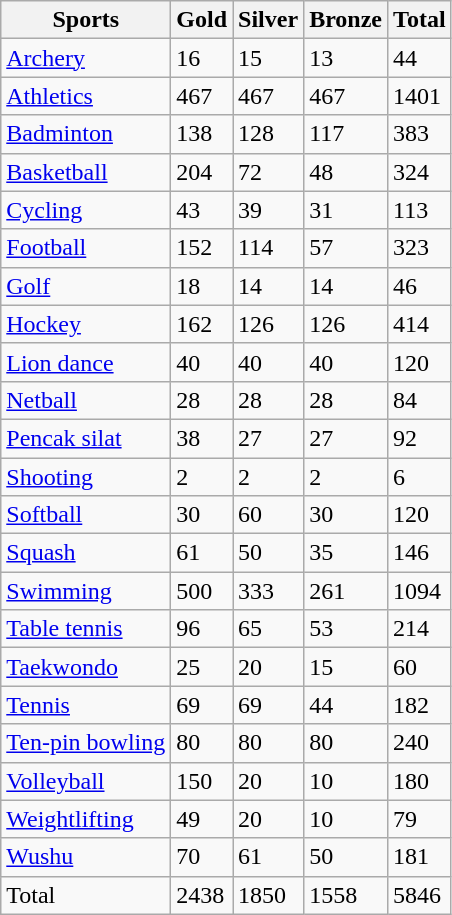<table class="wikitable sortable">
<tr>
<th>Sports</th>
<th>Gold</th>
<th>Silver</th>
<th>Bronze</th>
<th>Total</th>
</tr>
<tr>
<td><a href='#'>Archery</a></td>
<td>16</td>
<td>15</td>
<td>13</td>
<td>44</td>
</tr>
<tr>
<td><a href='#'>Athletics</a></td>
<td>467</td>
<td>467</td>
<td>467</td>
<td>1401</td>
</tr>
<tr>
<td><a href='#'>Badminton</a></td>
<td>138</td>
<td>128</td>
<td>117</td>
<td>383</td>
</tr>
<tr>
<td><a href='#'>Basketball</a></td>
<td>204</td>
<td>72</td>
<td>48</td>
<td>324</td>
</tr>
<tr>
<td><a href='#'>Cycling</a></td>
<td>43</td>
<td>39</td>
<td>31</td>
<td>113</td>
</tr>
<tr>
<td><a href='#'>Football</a></td>
<td>152</td>
<td>114</td>
<td>57</td>
<td>323</td>
</tr>
<tr>
<td><a href='#'>Golf</a></td>
<td>18</td>
<td>14</td>
<td>14</td>
<td>46</td>
</tr>
<tr>
<td><a href='#'>Hockey</a></td>
<td>162</td>
<td>126</td>
<td>126</td>
<td>414</td>
</tr>
<tr>
<td><a href='#'>Lion dance</a></td>
<td>40</td>
<td>40</td>
<td>40</td>
<td>120</td>
</tr>
<tr>
<td><a href='#'>Netball</a></td>
<td>28</td>
<td>28</td>
<td>28</td>
<td>84</td>
</tr>
<tr>
<td><a href='#'>Pencak silat</a></td>
<td>38</td>
<td>27</td>
<td>27</td>
<td>92</td>
</tr>
<tr>
<td><a href='#'>Shooting</a></td>
<td>2</td>
<td>2</td>
<td>2</td>
<td>6</td>
</tr>
<tr>
<td><a href='#'>Softball</a></td>
<td>30</td>
<td>60</td>
<td>30</td>
<td>120</td>
</tr>
<tr>
<td><a href='#'>Squash</a></td>
<td>61</td>
<td>50</td>
<td>35</td>
<td>146</td>
</tr>
<tr>
<td><a href='#'>Swimming</a></td>
<td>500</td>
<td>333</td>
<td>261</td>
<td>1094</td>
</tr>
<tr>
<td><a href='#'>Table tennis</a></td>
<td>96</td>
<td>65</td>
<td>53</td>
<td>214</td>
</tr>
<tr>
<td><a href='#'>Taekwondo</a></td>
<td>25</td>
<td>20</td>
<td>15</td>
<td>60</td>
</tr>
<tr>
<td><a href='#'>Tennis</a></td>
<td>69</td>
<td>69</td>
<td>44</td>
<td>182</td>
</tr>
<tr>
<td><a href='#'>Ten-pin bowling</a></td>
<td>80</td>
<td>80</td>
<td>80</td>
<td>240</td>
</tr>
<tr>
<td><a href='#'>Volleyball</a></td>
<td>150</td>
<td>20</td>
<td>10</td>
<td>180</td>
</tr>
<tr>
<td><a href='#'>Weightlifting</a></td>
<td>49</td>
<td>20</td>
<td>10</td>
<td>79</td>
</tr>
<tr>
<td><a href='#'>Wushu</a></td>
<td>70</td>
<td>61</td>
<td>50</td>
<td>181</td>
</tr>
<tr>
<td>Total</td>
<td>2438</td>
<td>1850</td>
<td>1558</td>
<td>5846</td>
</tr>
</table>
